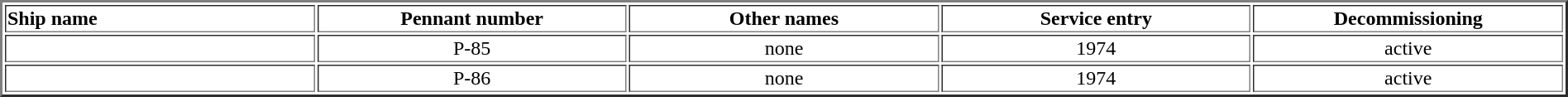<table width="100%" border="2">
<tr>
<th width="16%" align="left">Ship name</th>
<th width="16%" align="center">Pennant number</th>
<th width="16%" align="center">Other names</th>
<th width="16%" align="center">Service entry</th>
<th width="16%" align="center">Decommissioning</th>
</tr>
<tr>
<td align="center"></td>
<td align="center">P-85</td>
<td align="center">none</td>
<td align="center">1974</td>
<td align="center">active</td>
</tr>
<tr>
<td align="center"></td>
<td align="center">P-86</td>
<td align="center">none</td>
<td align="center">1974</td>
<td align="center">active</td>
</tr>
</table>
